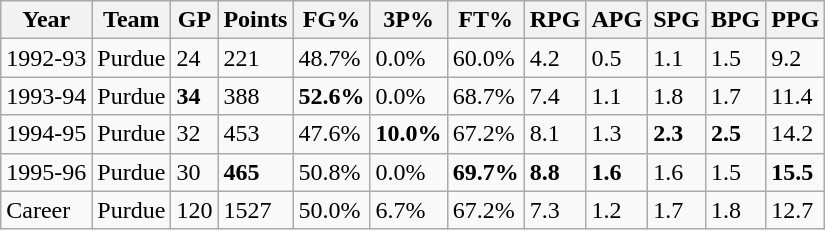<table class="wikitable">
<tr>
<th>Year</th>
<th>Team</th>
<th>GP</th>
<th>Points</th>
<th>FG%</th>
<th>3P%</th>
<th>FT%</th>
<th>RPG</th>
<th>APG</th>
<th>SPG</th>
<th>BPG</th>
<th>PPG</th>
</tr>
<tr>
<td>1992-93</td>
<td>Purdue</td>
<td>24</td>
<td>221</td>
<td>48.7%</td>
<td>0.0%</td>
<td>60.0%</td>
<td>4.2</td>
<td>0.5</td>
<td>1.1</td>
<td>1.5</td>
<td>9.2</td>
</tr>
<tr>
<td>1993-94</td>
<td>Purdue</td>
<td><strong>34</strong></td>
<td>388</td>
<td><strong>52.6%</strong></td>
<td>0.0%</td>
<td>68.7%</td>
<td>7.4</td>
<td>1.1</td>
<td>1.8</td>
<td>1.7</td>
<td>11.4</td>
</tr>
<tr>
<td>1994-95</td>
<td>Purdue</td>
<td>32</td>
<td>453</td>
<td>47.6%</td>
<td><strong>10.0%</strong></td>
<td>67.2%</td>
<td>8.1</td>
<td>1.3</td>
<td><strong>2.3</strong></td>
<td><strong>2.5</strong></td>
<td>14.2</td>
</tr>
<tr>
<td>1995-96</td>
<td>Purdue</td>
<td>30</td>
<td><strong>465</strong></td>
<td>50.8%</td>
<td>0.0%</td>
<td><strong>69.7%</strong></td>
<td><strong>8.8</strong></td>
<td><strong>1.6</strong></td>
<td>1.6</td>
<td>1.5</td>
<td><strong>15.5</strong></td>
</tr>
<tr>
<td>Career</td>
<td>Purdue</td>
<td>120</td>
<td>1527</td>
<td>50.0%</td>
<td>6.7%</td>
<td>67.2%</td>
<td>7.3</td>
<td>1.2</td>
<td>1.7</td>
<td>1.8</td>
<td>12.7</td>
</tr>
</table>
